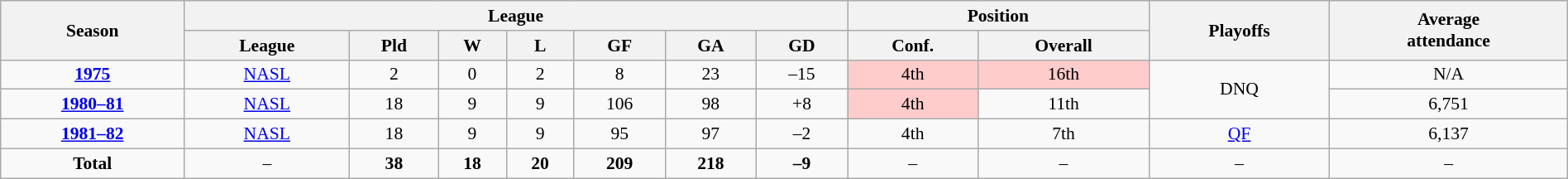<table class="wikitable" width=100% style="font-size:90%; text-align:center;">
<tr style="background:#f0f6ff;">
<th rowspan=2>Season</th>
<th colspan=7>League</th>
<th colspan=2>Position</th>
<th rowspan=2>Playoffs</th>
<th rowspan=2>Average <br> attendance</th>
</tr>
<tr>
<th>League</th>
<th>Pld</th>
<th>W</th>
<th>L</th>
<th>GF</th>
<th>GA</th>
<th>GD</th>
<th>Conf.</th>
<th>Overall</th>
</tr>
<tr>
<td><strong><a href='#'>1975</a></strong></td>
<td><a href='#'>NASL</a></td>
<td>2</td>
<td>0</td>
<td>2</td>
<td>8</td>
<td>23</td>
<td>–15</td>
<td style=background:#FFCCCC>4th</td>
<td style=background:#FFCCCC>16th</td>
<td rowspan=2>DNQ</td>
<td>N/A</td>
</tr>
<tr>
<td><strong><a href='#'>1980–81</a></strong></td>
<td><a href='#'>NASL</a></td>
<td>18</td>
<td>9</td>
<td>9</td>
<td>106</td>
<td>98</td>
<td>+8</td>
<td style=background:#FFCCCC>4th</td>
<td>11th</td>
<td>6,751</td>
</tr>
<tr>
<td><strong><a href='#'>1981–82</a></strong></td>
<td><a href='#'>NASL</a></td>
<td>18</td>
<td>9</td>
<td>9</td>
<td>95</td>
<td>97</td>
<td>–2</td>
<td>4th</td>
<td>7th</td>
<td><a href='#'>QF</a></td>
<td>6,137</td>
</tr>
<tr>
<td><strong>Total</strong></td>
<td>–</td>
<td><strong>38</strong></td>
<td><strong>18</strong></td>
<td><strong>20</strong></td>
<td><strong>209</strong></td>
<td><strong>218</strong></td>
<td><strong>–9</strong></td>
<td>–</td>
<td>–</td>
<td>–</td>
<td>–</td>
</tr>
</table>
